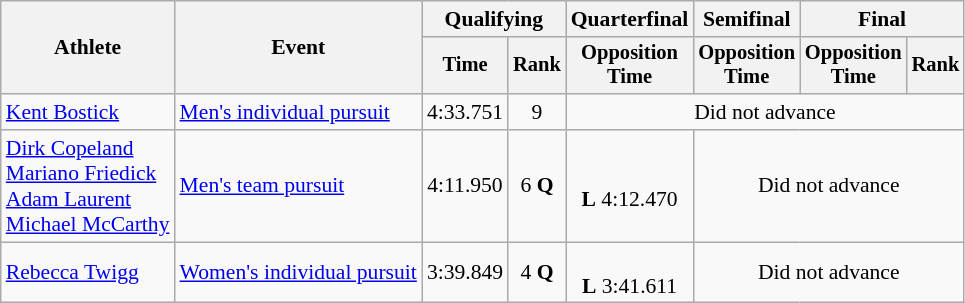<table class=wikitable style=font-size:90%;text-align:center>
<tr>
<th rowspan=2>Athlete</th>
<th rowspan=2>Event</th>
<th colspan=2>Qualifying</th>
<th>Quarterfinal</th>
<th>Semifinal</th>
<th colspan=2>Final</th>
</tr>
<tr style=font-size:95%>
<th>Time</th>
<th>Rank</th>
<th>Opposition<br>Time</th>
<th>Opposition<br>Time</th>
<th>Opposition<br>Time</th>
<th>Rank</th>
</tr>
<tr>
<td align=left><a href='#'>Kent Bostick</a></td>
<td align=left><a href='#'>Men's individual pursuit</a></td>
<td>4:33.751</td>
<td>9</td>
<td colspan=4>Did not advance</td>
</tr>
<tr>
<td align=left><a href='#'>Dirk Copeland</a><br><a href='#'>Mariano Friedick</a><br><a href='#'>Adam Laurent</a><br><a href='#'>Michael McCarthy</a></td>
<td align=left><a href='#'>Men's team pursuit</a></td>
<td>4:11.950</td>
<td>6 <strong>Q</strong></td>
<td><br><strong>L</strong> 4:12.470</td>
<td colspan=3>Did not advance</td>
</tr>
<tr>
<td align=left><a href='#'>Rebecca Twigg</a></td>
<td align=left><a href='#'>Women's individual pursuit</a></td>
<td>3:39.849</td>
<td>4 <strong>Q</strong></td>
<td><br><strong>L</strong> 3:41.611</td>
<td colspan=3>Did not advance</td>
</tr>
</table>
